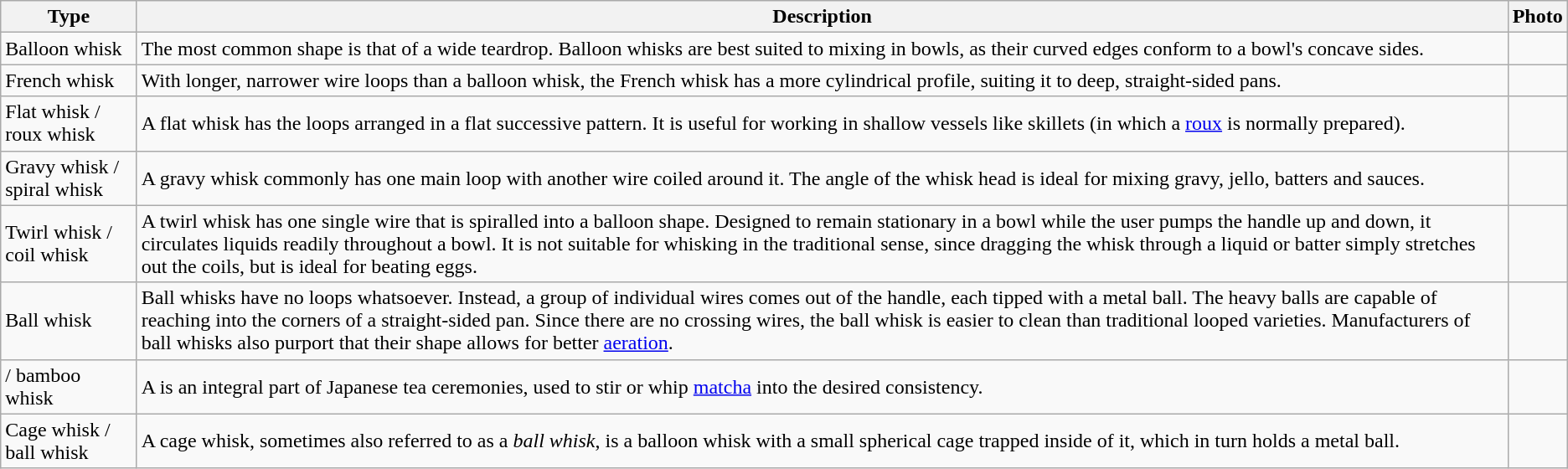<table class="wikitable">
<tr>
<th>Type</th>
<th>Description</th>
<th>Photo</th>
</tr>
<tr>
<td>Balloon whisk</td>
<td>The most common shape is that of a wide teardrop.  Balloon whisks are best suited to mixing in bowls, as their curved edges conform to a bowl's concave sides.</td>
<td></td>
</tr>
<tr>
<td>French whisk</td>
<td>With longer, narrower wire loops than a balloon whisk, the French whisk has a more cylindrical profile, suiting it to deep, straight-sided pans.</td>
<td></td>
</tr>
<tr>
<td>Flat whisk / roux whisk</td>
<td>A flat whisk has the loops arranged in a flat successive pattern. It is useful for working in shallow vessels like skillets (in which a <a href='#'>roux</a> is normally prepared).</td>
<td></td>
</tr>
<tr>
<td>Gravy whisk / spiral whisk</td>
<td>A gravy whisk commonly has one main loop with another wire coiled around it. The angle of the whisk head is ideal for mixing gravy, jello, batters and sauces.</td>
<td></td>
</tr>
<tr>
<td>Twirl whisk / coil whisk</td>
<td>A twirl whisk has one single wire that is spiralled into a balloon shape. Designed to remain stationary in a bowl while the user pumps the handle up and down, it circulates liquids readily throughout a bowl. It is not suitable for whisking in the traditional sense, since dragging the whisk through a liquid or batter simply stretches out the coils, but is ideal for beating eggs.</td>
<td></td>
</tr>
<tr>
<td>Ball whisk</td>
<td>Ball whisks have no loops whatsoever. Instead, a group of individual wires comes out of the handle, each tipped with a metal ball. The heavy balls are capable of reaching into the corners of a straight-sided pan. Since there are no crossing wires, the ball whisk is easier to clean than traditional looped varieties. Manufacturers of ball whisks also purport that their shape allows for better <a href='#'>aeration</a>.</td>
<td></td>
</tr>
<tr>
<td> / bamboo whisk</td>
<td>A  is an integral part of Japanese tea ceremonies, used to stir or whip <a href='#'>matcha</a> into the desired consistency.</td>
<td></td>
</tr>
<tr>
<td>Cage whisk / ball whisk</td>
<td>A cage whisk, sometimes also referred to as a <em>ball whisk</em>, is a balloon whisk with a small spherical cage trapped inside of it, which in turn holds a metal ball.</td>
<td></td>
</tr>
</table>
